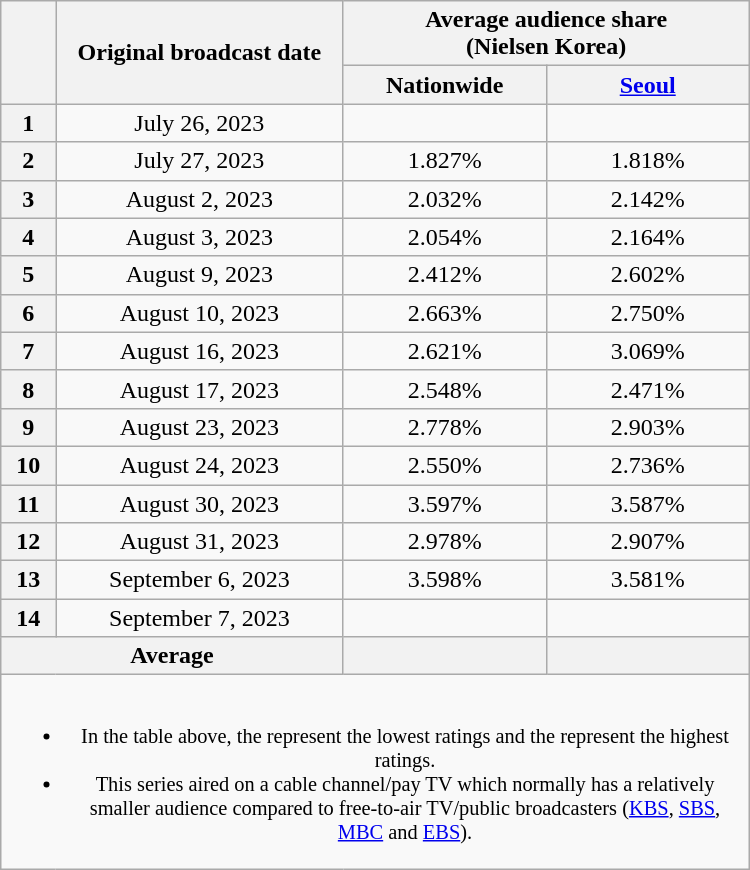<table class="wikitable" style="margin-left:auto; margin-right:auto; width:500px; text-align:center">
<tr>
<th scope="col" rowspan="2"></th>
<th scope="col" rowspan="2">Original broadcast date</th>
<th scope="col" colspan="2">Average audience share<br>(Nielsen Korea)</th>
</tr>
<tr>
<th scope="col" style="width:8em">Nationwide</th>
<th scope="col" style="width:8em"><a href='#'>Seoul</a></th>
</tr>
<tr>
<th scope="row">1</th>
<td>July 26, 2023</td>
<td><strong></strong> </td>
<td><strong></strong> </td>
</tr>
<tr>
<th scope="row">2</th>
<td>July 27, 2023</td>
<td>1.827% </td>
<td>1.818% </td>
</tr>
<tr>
<th scope="row">3</th>
<td>August 2, 2023</td>
<td>2.032% </td>
<td>2.142% </td>
</tr>
<tr>
<th scope="row">4</th>
<td>August 3, 2023</td>
<td>2.054% </td>
<td>2.164% </td>
</tr>
<tr>
<th scope="row">5</th>
<td>August 9, 2023</td>
<td>2.412% </td>
<td>2.602% </td>
</tr>
<tr>
<th scope="row">6</th>
<td>August 10, 2023</td>
<td>2.663% </td>
<td>2.750% </td>
</tr>
<tr>
<th scope="row">7</th>
<td>August 16, 2023</td>
<td>2.621% </td>
<td>3.069% </td>
</tr>
<tr>
<th scope="row">8</th>
<td>August 17, 2023</td>
<td>2.548% </td>
<td>2.471% </td>
</tr>
<tr>
<th scope="row">9</th>
<td>August 23, 2023</td>
<td>2.778% </td>
<td>2.903% </td>
</tr>
<tr>
<th scope="row">10</th>
<td>August 24, 2023</td>
<td>2.550% </td>
<td>2.736% </td>
</tr>
<tr>
<th scope="row">11</th>
<td>August 30, 2023</td>
<td>3.597% </td>
<td>3.587% </td>
</tr>
<tr>
<th scope="row">12</th>
<td>August 31, 2023</td>
<td>2.978% </td>
<td>2.907% </td>
</tr>
<tr>
<th scope="row">13</th>
<td>September 6, 2023</td>
<td>3.598% </td>
<td>3.581% </td>
</tr>
<tr>
<th scope="row">14</th>
<td>September 7, 2023</td>
<td><strong></strong> </td>
<td><strong></strong> </td>
</tr>
<tr>
<th colspan="2">Average</th>
<th></th>
<th></th>
</tr>
<tr>
<td colspan="4" style="font-size:85%"><br><ul><li>In the table above, the <strong></strong> represent the lowest ratings and the <strong></strong> represent the highest ratings.</li><li>This series aired on a cable channel/pay TV which normally has a relatively smaller audience compared to free-to-air TV/public broadcasters (<a href='#'>KBS</a>, <a href='#'>SBS</a>, <a href='#'>MBC</a> and <a href='#'>EBS</a>).</li></ul></td>
</tr>
</table>
